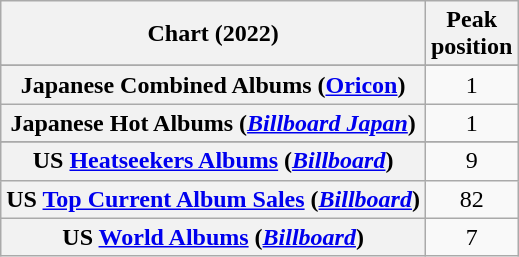<table class="wikitable sortable plainrowheaders" style="text-align:center">
<tr>
<th scope="col">Chart (2022)</th>
<th scope="col">Peak<br>position</th>
</tr>
<tr>
</tr>
<tr>
</tr>
<tr>
</tr>
<tr>
<th scope="row">Japanese Combined Albums (<a href='#'>Oricon</a>)</th>
<td>1</td>
</tr>
<tr>
<th scope="row">Japanese Hot Albums (<em><a href='#'>Billboard Japan</a></em>)</th>
<td>1</td>
</tr>
<tr>
</tr>
<tr>
</tr>
<tr>
<th scope="row">US <a href='#'>Heatseekers Albums</a> (<em><a href='#'>Billboard</a></em>)</th>
<td>9</td>
</tr>
<tr>
<th scope="row">US <a href='#'>Top Current Album Sales</a> (<em><a href='#'>Billboard</a></em>)</th>
<td>82</td>
</tr>
<tr>
<th scope="row">US <a href='#'>World Albums</a> (<em><a href='#'>Billboard</a></em>)</th>
<td>7</td>
</tr>
</table>
